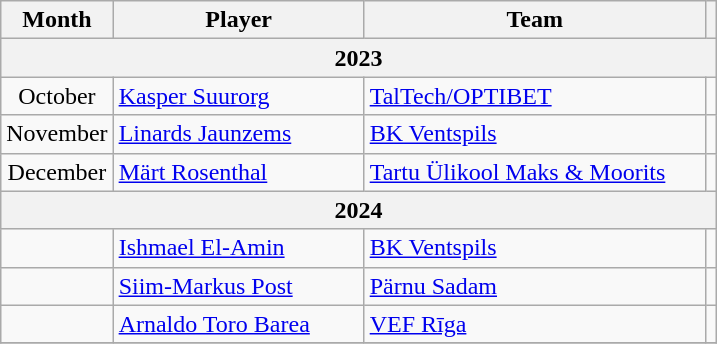<table class="wikitable" style="text-align: center;">
<tr>
<th>Month</th>
<th style="width:160px;">Player</th>
<th style="width:220px;">Team</th>
<th></th>
</tr>
<tr>
<th colspan=5>2023</th>
</tr>
<tr>
<td>October</td>
<td align="left"> <a href='#'>Kasper Suurorg</a></td>
<td align="left"> <a href='#'>TalTech/OPTIBET</a></td>
<td></td>
</tr>
<tr>
<td>November</td>
<td align="left"> <a href='#'>Linards Jaunzems</a></td>
<td align="left"> <a href='#'>BK Ventspils</a></td>
<td></td>
</tr>
<tr>
<td>December</td>
<td align="left"> <a href='#'>Märt Rosenthal</a></td>
<td align="left"> <a href='#'>Tartu Ülikool Maks & Moorits</a></td>
<td></td>
</tr>
<tr>
<th colspan=5>2024</th>
</tr>
<tr>
<td></td>
<td align="left"> <a href='#'>Ishmael El-Amin</a></td>
<td align="left"> <a href='#'>BK Ventspils</a></td>
<td></td>
</tr>
<tr>
<td></td>
<td align="left"> <a href='#'>Siim-Markus Post</a></td>
<td align="left"> <a href='#'>Pärnu Sadam</a></td>
<td></td>
</tr>
<tr>
<td></td>
<td align="left"> <a href='#'>Arnaldo Toro Barea</a></td>
<td align="left"> <a href='#'>VEF Rīga</a></td>
<td></td>
</tr>
<tr>
</tr>
</table>
